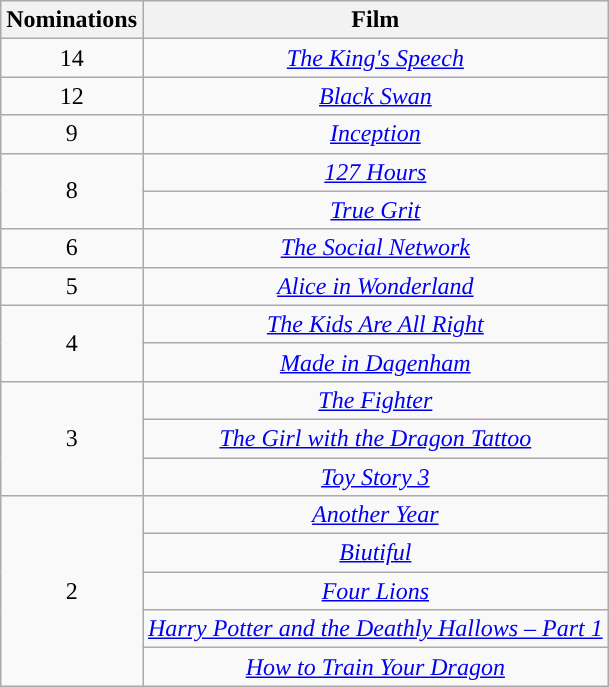<table class="wikitable" style="text-align:center;">
<tr>
<th style="background:">Nominations</th>
<th style="background:">Film</th>
</tr>
<tr>
<td>14</td>
<td><em><a href='#'>The King's Speech</a></em></td>
</tr>
<tr>
<td>12</td>
<td><em><a href='#'>Black Swan</a></em></td>
</tr>
<tr>
<td>9</td>
<td><em><a href='#'>Inception</a></em></td>
</tr>
<tr>
<td rowspan="2">8</td>
<td><em><a href='#'>127 Hours</a></em></td>
</tr>
<tr>
<td><em><a href='#'>True Grit</a></em></td>
</tr>
<tr>
<td>6</td>
<td><em><a href='#'>The Social Network</a></em></td>
</tr>
<tr>
<td>5</td>
<td><em><a href='#'>Alice in Wonderland</a></em></td>
</tr>
<tr>
<td rowspan="2">4</td>
<td><em><a href='#'>The Kids Are All Right</a></em></td>
</tr>
<tr>
<td><em><a href='#'>Made in Dagenham</a></em></td>
</tr>
<tr>
<td rowspan="3">3</td>
<td><em><a href='#'>The Fighter</a></em></td>
</tr>
<tr>
<td><em><a href='#'>The Girl with the Dragon Tattoo</a></em></td>
</tr>
<tr>
<td><em><a href='#'>Toy Story 3</a></em></td>
</tr>
<tr>
<td rowspan="5">2</td>
<td><em><a href='#'>Another Year</a></em></td>
</tr>
<tr>
<td><em><a href='#'>Biutiful</a></em></td>
</tr>
<tr>
<td><em><a href='#'>Four Lions</a></em></td>
</tr>
<tr>
<td><em><a href='#'>Harry Potter and the Deathly Hallows – Part 1</a></em></td>
</tr>
<tr>
<td><em><a href='#'>How to Train Your Dragon</a></em></td>
</tr>
</table>
